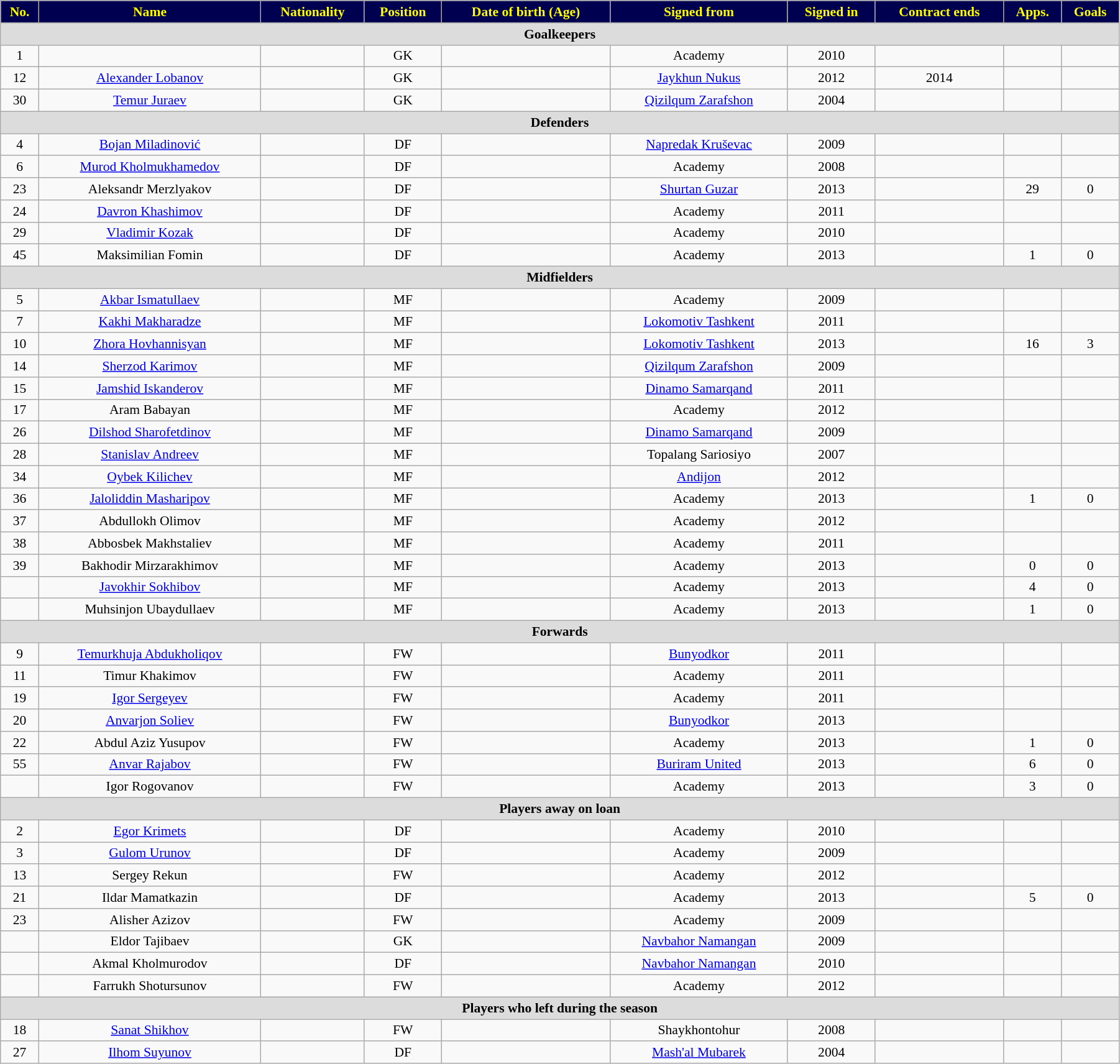<table class="wikitable"  style="text-align:center; font-size:90%; width:95%;">
<tr>
<th style="background:#000050; color:yellow; text-align:center;">No.</th>
<th style="background:#000050; color:yellow; text-align:center;">Name</th>
<th style="background:#000050; color:yellow; text-align:center;">Nationality</th>
<th style="background:#000050; color:yellow; text-align:center;">Position</th>
<th style="background:#000050; color:yellow; text-align:center;">Date of birth (Age)</th>
<th style="background:#000050; color:yellow; text-align:center;">Signed from</th>
<th style="background:#000050; color:yellow; text-align:center;">Signed in</th>
<th style="background:#000050; color:yellow; text-align:center;">Contract ends</th>
<th style="background:#000050; color:yellow; text-align:center;">Apps.</th>
<th style="background:#000050; color:yellow; text-align:center;">Goals</th>
</tr>
<tr>
<th colspan="11"  style="background:#dcdcdc; text-align:center;">Goalkeepers</th>
</tr>
<tr>
<td>1</td>
<td></td>
<td></td>
<td>GK</td>
<td></td>
<td>Academy</td>
<td>2010</td>
<td></td>
<td></td>
<td></td>
</tr>
<tr>
<td>12</td>
<td><a href='#'>Alexander Lobanov</a></td>
<td></td>
<td>GK</td>
<td></td>
<td><a href='#'>Jaykhun Nukus</a></td>
<td>2012</td>
<td>2014</td>
<td></td>
<td></td>
</tr>
<tr>
<td>30</td>
<td><a href='#'>Temur Juraev</a></td>
<td></td>
<td>GK</td>
<td></td>
<td><a href='#'>Qizilqum Zarafshon</a></td>
<td>2004</td>
<td></td>
<td></td>
<td></td>
</tr>
<tr>
<th colspan="11"  style="background:#dcdcdc; text-align:center;">Defenders</th>
</tr>
<tr>
<td>4</td>
<td><a href='#'>Bojan Miladinović</a></td>
<td></td>
<td>DF</td>
<td></td>
<td><a href='#'>Napredak Kruševac</a></td>
<td>2009</td>
<td></td>
<td></td>
<td></td>
</tr>
<tr>
<td>6</td>
<td><a href='#'>Murod Kholmukhamedov</a></td>
<td></td>
<td>DF</td>
<td></td>
<td>Academy</td>
<td>2008</td>
<td></td>
<td></td>
<td></td>
</tr>
<tr>
<td>23</td>
<td>Aleksandr Merzlyakov</td>
<td></td>
<td>DF</td>
<td></td>
<td><a href='#'>Shurtan Guzar</a></td>
<td>2013</td>
<td></td>
<td>29</td>
<td>0</td>
</tr>
<tr>
<td>24</td>
<td><a href='#'>Davron Khashimov</a></td>
<td></td>
<td>DF</td>
<td></td>
<td>Academy</td>
<td>2011</td>
<td></td>
<td></td>
<td></td>
</tr>
<tr>
<td>29</td>
<td><a href='#'>Vladimir Kozak</a></td>
<td></td>
<td>DF</td>
<td></td>
<td>Academy</td>
<td>2010</td>
<td></td>
<td></td>
<td></td>
</tr>
<tr>
<td>45</td>
<td>Maksimilian Fomin</td>
<td></td>
<td>DF</td>
<td></td>
<td>Academy</td>
<td>2013</td>
<td></td>
<td>1</td>
<td>0</td>
</tr>
<tr>
<th colspan="11"  style="background:#dcdcdc; text-align:center;">Midfielders</th>
</tr>
<tr>
<td>5</td>
<td><a href='#'>Akbar Ismatullaev</a></td>
<td></td>
<td>MF</td>
<td></td>
<td>Academy</td>
<td>2009</td>
<td></td>
<td></td>
<td></td>
</tr>
<tr>
<td>7</td>
<td><a href='#'>Kakhi Makharadze</a></td>
<td></td>
<td>MF</td>
<td></td>
<td><a href='#'>Lokomotiv Tashkent</a></td>
<td>2011</td>
<td></td>
<td></td>
<td></td>
</tr>
<tr>
<td>10</td>
<td><a href='#'>Zhora Hovhannisyan</a></td>
<td></td>
<td>MF</td>
<td></td>
<td><a href='#'>Lokomotiv Tashkent</a></td>
<td>2013</td>
<td></td>
<td>16</td>
<td>3</td>
</tr>
<tr>
<td>14</td>
<td><a href='#'>Sherzod Karimov</a></td>
<td></td>
<td>MF</td>
<td></td>
<td><a href='#'>Qizilqum Zarafshon</a></td>
<td>2009</td>
<td></td>
<td></td>
<td></td>
</tr>
<tr>
<td>15</td>
<td><a href='#'>Jamshid Iskanderov</a></td>
<td></td>
<td>MF</td>
<td></td>
<td><a href='#'>Dinamo Samarqand</a></td>
<td>2011</td>
<td></td>
<td></td>
<td></td>
</tr>
<tr>
<td>17</td>
<td>Aram Babayan</td>
<td></td>
<td>MF</td>
<td></td>
<td>Academy</td>
<td>2012</td>
<td></td>
<td></td>
<td></td>
</tr>
<tr>
<td>26</td>
<td><a href='#'>Dilshod Sharofetdinov</a></td>
<td></td>
<td>MF</td>
<td></td>
<td><a href='#'>Dinamo Samarqand</a></td>
<td>2009</td>
<td></td>
<td></td>
<td></td>
</tr>
<tr>
<td>28</td>
<td><a href='#'>Stanislav Andreev</a></td>
<td></td>
<td>MF</td>
<td></td>
<td>Topalang Sariosiyo</td>
<td>2007</td>
<td></td>
<td></td>
<td></td>
</tr>
<tr>
<td>34</td>
<td><a href='#'>Oybek Kilichev</a></td>
<td></td>
<td>MF</td>
<td></td>
<td><a href='#'>Andijon</a></td>
<td>2012</td>
<td></td>
<td></td>
<td></td>
</tr>
<tr>
<td>36</td>
<td><a href='#'>Jaloliddin Masharipov</a></td>
<td></td>
<td>MF</td>
<td></td>
<td>Academy</td>
<td>2013</td>
<td></td>
<td>1</td>
<td>0</td>
</tr>
<tr>
<td>37</td>
<td>Abdullokh Olimov</td>
<td></td>
<td>MF</td>
<td></td>
<td>Academy</td>
<td>2012</td>
<td></td>
<td></td>
<td></td>
</tr>
<tr>
<td>38</td>
<td>Abbosbek Makhstaliev</td>
<td></td>
<td>MF</td>
<td></td>
<td>Academy</td>
<td>2011</td>
<td></td>
<td></td>
<td></td>
</tr>
<tr>
<td>39</td>
<td>Bakhodir Mirzarakhimov</td>
<td></td>
<td>MF</td>
<td></td>
<td>Academy</td>
<td>2013</td>
<td></td>
<td>0</td>
<td>0</td>
</tr>
<tr>
<td></td>
<td><a href='#'>Javokhir Sokhibov</a></td>
<td></td>
<td>MF</td>
<td></td>
<td>Academy</td>
<td>2013</td>
<td></td>
<td>4</td>
<td>0</td>
</tr>
<tr>
<td></td>
<td>Muhsinjon Ubaydullaev</td>
<td></td>
<td>MF</td>
<td></td>
<td>Academy</td>
<td>2013</td>
<td></td>
<td>1</td>
<td>0</td>
</tr>
<tr>
<th colspan="11"  style="background:#dcdcdc; text-align:center;">Forwards</th>
</tr>
<tr>
<td>9</td>
<td><a href='#'>Temurkhuja Abdukholiqov</a></td>
<td></td>
<td>FW</td>
<td></td>
<td><a href='#'>Bunyodkor</a></td>
<td>2011</td>
<td></td>
<td></td>
<td></td>
</tr>
<tr>
<td>11</td>
<td>Timur Khakimov</td>
<td></td>
<td>FW</td>
<td></td>
<td>Academy</td>
<td>2011</td>
<td></td>
<td></td>
<td></td>
</tr>
<tr>
<td>19</td>
<td><a href='#'>Igor Sergeyev</a></td>
<td></td>
<td>FW</td>
<td></td>
<td>Academy</td>
<td>2011</td>
<td></td>
<td></td>
<td></td>
</tr>
<tr>
<td>20</td>
<td><a href='#'>Anvarjon Soliev</a></td>
<td></td>
<td>FW</td>
<td></td>
<td><a href='#'>Bunyodkor</a></td>
<td>2013</td>
<td></td>
<td></td>
<td></td>
</tr>
<tr>
<td>22</td>
<td>Abdul Aziz Yusupov</td>
<td></td>
<td>FW</td>
<td></td>
<td>Academy</td>
<td>2013</td>
<td></td>
<td>1</td>
<td>0</td>
</tr>
<tr>
<td>55</td>
<td><a href='#'>Anvar Rajabov</a></td>
<td></td>
<td>FW</td>
<td></td>
<td><a href='#'>Buriram United</a></td>
<td>2013</td>
<td></td>
<td>6</td>
<td>0</td>
</tr>
<tr>
<td></td>
<td>Igor Rogovanov</td>
<td></td>
<td>FW</td>
<td></td>
<td>Academy</td>
<td>2013</td>
<td></td>
<td>3</td>
<td>0</td>
</tr>
<tr>
<th colspan="11"  style="background:#dcdcdc; text-align:center;">Players away on loan</th>
</tr>
<tr>
<td>2</td>
<td><a href='#'>Egor Krimets</a></td>
<td></td>
<td>DF</td>
<td></td>
<td>Academy</td>
<td>2010</td>
<td></td>
<td></td>
<td></td>
</tr>
<tr>
<td>3</td>
<td><a href='#'>Gulom Urunov</a></td>
<td></td>
<td>DF</td>
<td></td>
<td>Academy</td>
<td>2009</td>
<td></td>
<td></td>
<td></td>
</tr>
<tr>
<td>13</td>
<td>Sergey Rekun</td>
<td></td>
<td>FW</td>
<td></td>
<td>Academy</td>
<td>2012</td>
<td></td>
<td></td>
<td></td>
</tr>
<tr>
<td>21</td>
<td>Ildar Mamatkazin</td>
<td></td>
<td>DF</td>
<td></td>
<td>Academy</td>
<td>2013</td>
<td></td>
<td>5</td>
<td>0</td>
</tr>
<tr>
<td>23</td>
<td>Alisher Azizov</td>
<td></td>
<td>FW</td>
<td></td>
<td>Academy</td>
<td>2009</td>
<td></td>
<td></td>
<td></td>
</tr>
<tr>
<td></td>
<td>Eldor Tajibaev</td>
<td></td>
<td>GK</td>
<td></td>
<td><a href='#'>Navbahor Namangan</a></td>
<td>2009</td>
<td></td>
<td></td>
<td></td>
</tr>
<tr>
<td></td>
<td>Akmal Kholmurodov</td>
<td></td>
<td>DF</td>
<td></td>
<td><a href='#'>Navbahor Namangan</a></td>
<td>2010</td>
<td></td>
<td></td>
<td></td>
</tr>
<tr>
<td></td>
<td>Farrukh Shotursunov</td>
<td></td>
<td>FW</td>
<td></td>
<td>Academy</td>
<td>2012</td>
<td></td>
<td></td>
<td></td>
</tr>
<tr>
<th colspan="11"  style="background:#dcdcdc; text-align:center;">Players who left during the season</th>
</tr>
<tr>
<td>18</td>
<td><a href='#'>Sanat Shikhov</a></td>
<td></td>
<td>FW</td>
<td></td>
<td>Shaykhontohur</td>
<td>2008</td>
<td></td>
<td></td>
<td></td>
</tr>
<tr>
<td>27</td>
<td><a href='#'>Ilhom Suyunov</a></td>
<td></td>
<td>DF</td>
<td></td>
<td><a href='#'>Mash'al Mubarek</a></td>
<td>2004</td>
<td></td>
<td></td>
<td></td>
</tr>
</table>
